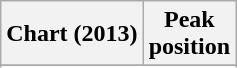<table class="wikitable sortable plainrowheaders">
<tr>
<th>Chart (2013)</th>
<th>Peak<br>position</th>
</tr>
<tr>
</tr>
<tr>
</tr>
<tr>
</tr>
</table>
